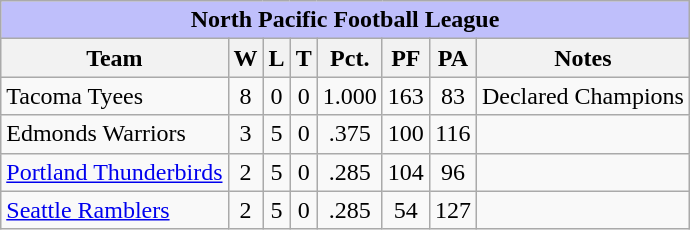<table class="wikitable">
<tr style="background:#bfbffb;">
<td colspan="8" style="text-align:center;"><strong>North Pacific Football League</strong></td>
</tr>
<tr style="background:#efefef;">
<th>Team</th>
<th>W</th>
<th>L</th>
<th>T</th>
<th>Pct.</th>
<th>PF</th>
<th>PA</th>
<th>Notes</th>
</tr>
<tr align="center">
<td align="left">Tacoma Tyees</td>
<td>8</td>
<td>0</td>
<td>0</td>
<td>1.000</td>
<td>163</td>
<td>83</td>
<td>Declared Champions</td>
</tr>
<tr align="center">
<td align="left">Edmonds Warriors</td>
<td>3</td>
<td>5</td>
<td>0</td>
<td>.375</td>
<td>100</td>
<td>116</td>
<td></td>
</tr>
<tr align="center">
<td align="left"><a href='#'>Portland Thunderbirds</a></td>
<td>2</td>
<td>5</td>
<td>0</td>
<td>.285</td>
<td>104</td>
<td>96</td>
<td></td>
</tr>
<tr align="center">
<td align="left"><a href='#'>Seattle Ramblers</a></td>
<td>2</td>
<td>5</td>
<td>0</td>
<td>.285</td>
<td>54</td>
<td>127</td>
<td></td>
</tr>
</table>
